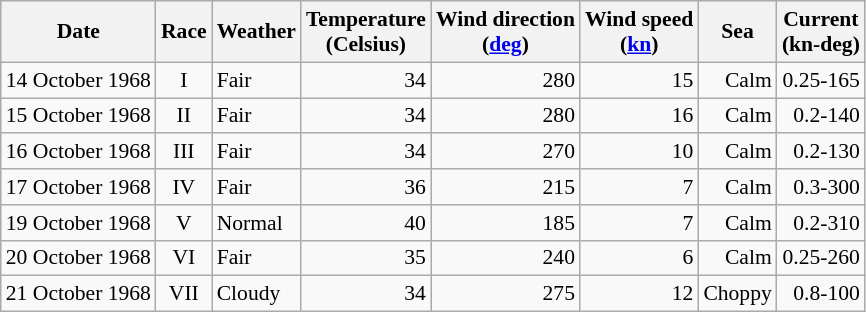<table class="wikitable" style="text-align:right; font-size:90%">
<tr>
<th>Date</th>
<th>Race</th>
<th>Weather</th>
<th>Temperature<br>(Celsius)</th>
<th>Wind direction<br>(<a href='#'>deg</a>)</th>
<th>Wind speed<br>(<a href='#'>kn</a>)</th>
<th>Sea</th>
<th>Current<br>(kn-deg)</th>
</tr>
<tr>
<td>14 October 1968</td>
<td align=center>I</td>
<td align=left>Fair</td>
<td>34</td>
<td>280</td>
<td>15</td>
<td>Calm</td>
<td>0.25-165</td>
</tr>
<tr>
<td>15 October 1968</td>
<td align=center>II</td>
<td align=left>Fair</td>
<td>34</td>
<td>280</td>
<td>16</td>
<td>Calm</td>
<td>0.2-140</td>
</tr>
<tr>
<td>16 October 1968</td>
<td align=center>III</td>
<td align=left>Fair</td>
<td>34</td>
<td>270</td>
<td>10</td>
<td>Calm</td>
<td>0.2-130</td>
</tr>
<tr>
<td>17 October 1968</td>
<td align=center>IV</td>
<td align=left>Fair</td>
<td>36</td>
<td>215</td>
<td>7</td>
<td>Calm</td>
<td>0.3-300</td>
</tr>
<tr>
<td>19 October 1968</td>
<td align=center>V</td>
<td align=left>Normal</td>
<td>40</td>
<td>185</td>
<td>7</td>
<td>Calm</td>
<td>0.2-310</td>
</tr>
<tr>
<td>20 October 1968</td>
<td align=center>VI</td>
<td align=left>Fair</td>
<td>35</td>
<td>240</td>
<td>6</td>
<td>Calm</td>
<td>0.25-260</td>
</tr>
<tr>
<td>21 October 1968</td>
<td align=center>VII</td>
<td align=left>Cloudy</td>
<td>34</td>
<td>275</td>
<td>12</td>
<td>Choppy</td>
<td>0.8-100</td>
</tr>
</table>
